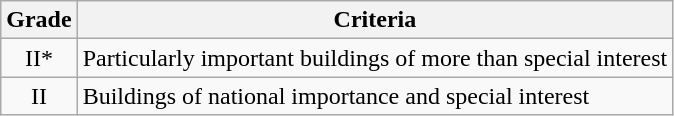<table class="wikitable">
<tr>
<th>Grade</th>
<th>Criteria</th>
</tr>
<tr>
<td align="center" >II*</td>
<td>Particularly important buildings of more than special interest</td>
</tr>
<tr>
<td align="center" >II</td>
<td>Buildings of national importance and special interest</td>
</tr>
</table>
